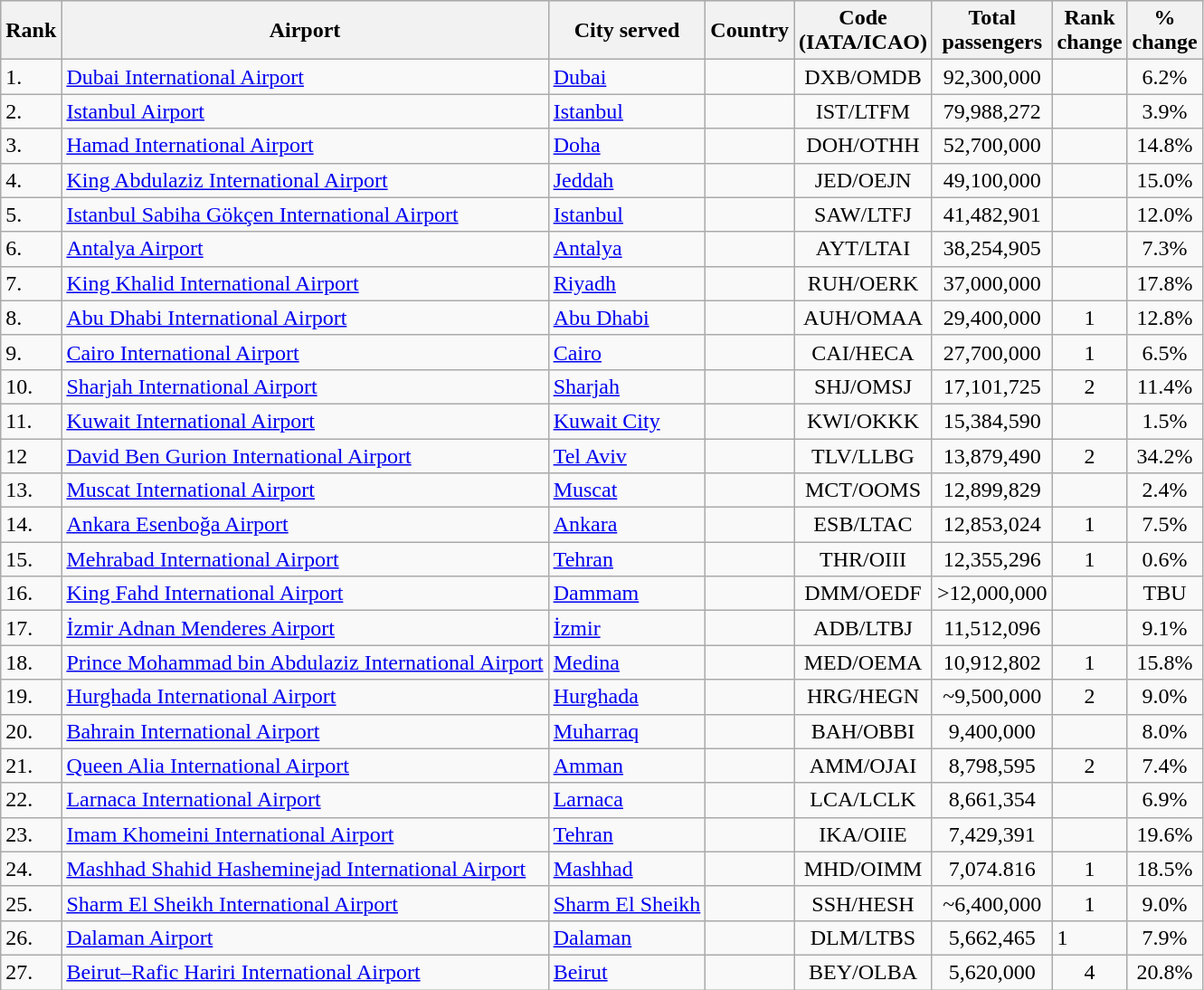<table class="wikitable sortable"  width= align=>
<tr style="background:lightgrey;">
<th>Rank</th>
<th>Airport</th>
<th>City served</th>
<th>Country</th>
<th>Code<br>(IATA/ICAO)</th>
<th>Total<br>passengers</th>
<th>Rank<br>change</th>
<th>%<br>change</th>
</tr>
<tr>
<td>1.</td>
<td><a href='#'>Dubai International Airport</a></td>
<td><a href='#'>Dubai</a></td>
<td></td>
<td align=center>DXB/OMDB</td>
<td align=center>92,300,000</td>
<td data-sort-value=0; align=center></td>
<td data-sort-value=6.2; align=center>6.2%</td>
</tr>
<tr>
<td>2.</td>
<td><a href='#'>Istanbul Airport</a></td>
<td><a href='#'>Istanbul</a></td>
<td></td>
<td align=center>IST/LTFM</td>
<td align=center>79,988,272</td>
<td data-sort-value=0; align=center></td>
<td data-sort-value=3.9; align=center>3.9%</td>
</tr>
<tr>
<td>3.</td>
<td><a href='#'>Hamad International Airport</a></td>
<td><a href='#'>Doha</a></td>
<td></td>
<td align=center>DOH/OTHH</td>
<td align=center>52,700,000</td>
<td data-sort-value=0; align=center></td>
<td data-sort-value=14.8; align=center>14.8%</td>
</tr>
<tr>
<td>4.</td>
<td><a href='#'>King Abdulaziz International Airport</a></td>
<td><a href='#'>Jeddah</a></td>
<td></td>
<td align=center>JED/OEJN</td>
<td align=center>49,100,000</td>
<td data-sort-value=0; align=center></td>
<td data-sort-value=15; align=center>15.0%</td>
</tr>
<tr>
<td>5.</td>
<td><a href='#'>Istanbul Sabiha Gökçen International Airport</a></td>
<td><a href='#'>Istanbul</a></td>
<td></td>
<td align=center>SAW/LTFJ</td>
<td align=center>41,482,901</td>
<td data-sort-value=0; align=center></td>
<td data-sort-value=12; align=center>12.0%</td>
</tr>
<tr>
<td>6.</td>
<td><a href='#'>Antalya Airport</a></td>
<td><a href='#'>Antalya</a></td>
<td></td>
<td align=center>AYT/LTAI</td>
<td align=center>38,254,905</td>
<td data-sort-value=0;></td>
<td data-sort-value=7.3; align=center>7.3%</td>
</tr>
<tr>
<td>7.</td>
<td><a href='#'>King Khalid International Airport</a></td>
<td><a href='#'>Riyadh</a></td>
<td></td>
<td align=center>RUH/OERK</td>
<td align=center>37,000,000</td>
<td data-sort-value=0; align=center></td>
<td data-sort-value=17.8; align=center>17.8%</td>
</tr>
<tr>
<td>8.</td>
<td><a href='#'>Abu Dhabi International Airport</a></td>
<td><a href='#'>Abu Dhabi</a></td>
<td></td>
<td align=center>AUH/OMAA</td>
<td align=center>29,400,000</td>
<td data-sort-value=1; align=center>1</td>
<td data-sort-value=12.8; align=center>12.8%</td>
</tr>
<tr>
<td>9.</td>
<td><a href='#'>Cairo International Airport</a></td>
<td><a href='#'>Cairo</a></td>
<td></td>
<td align=center>CAI/HECA</td>
<td align=center>27,700,000</td>
<td data-sort-value=-1; align=center>1</td>
<td data-sort-value=6.5; align=center>6.5%</td>
</tr>
<tr>
<td>10.</td>
<td><a href='#'>Sharjah International Airport</a></td>
<td><a href='#'>Sharjah</a></td>
<td></td>
<td align=center>SHJ/OMSJ</td>
<td align=center>17,101,725</td>
<td data-sort-value=2; align=center>2</td>
<td data-sort-value=11.4; align=center>11.4%</td>
</tr>
<tr>
<td>11.</td>
<td><a href='#'>Kuwait International Airport</a></td>
<td><a href='#'>Kuwait City</a></td>
<td></td>
<td align=center>KWI/OKKK</td>
<td align=center>15,384,590</td>
<td data-sort-value=0; align=center></td>
<td data-sort-value=-1.5; align=center>1.5%</td>
</tr>
<tr>
<td>12</td>
<td><a href='#'>David Ben Gurion International Airport</a></td>
<td><a href='#'>Tel Aviv</a></td>
<td></td>
<td align=center>TLV/LLBG</td>
<td align=center>13,879,490</td>
<td data-sort-value=-2; align=center>2</td>
<td data-sort-value=-34.2; align=center>34.2%</td>
</tr>
<tr>
<td>13.</td>
<td><a href='#'>Muscat International Airport</a></td>
<td><a href='#'>Muscat</a></td>
<td></td>
<td align=center>MCT/OOMS</td>
<td align=center>12,899,829</td>
<td data-sort-value=0; align=center></td>
<td data-sort-value=2.4; align=center>2.4%</td>
</tr>
<tr>
<td>14.</td>
<td><a href='#'>Ankara Esenboğa Airport</a></td>
<td><a href='#'>Ankara</a></td>
<td></td>
<td align=center>ESB/LTAC</td>
<td align=center>12,853,024</td>
<td data-sort-value=1; align=center>1</td>
<td data-sort-value=7.5; align=center>7.5%</td>
</tr>
<tr>
<td>15.</td>
<td><a href='#'>Mehrabad International Airport</a></td>
<td><a href='#'>Tehran</a></td>
<td></td>
<td align=center>THR/OIII</td>
<td align=center>12,355,296</td>
<td data-sort-value=-1; align=center>1</td>
<td data-sort-value=0; align=center>0.6%</td>
</tr>
<tr>
<td>16.</td>
<td><a href='#'>King Fahd International Airport</a></td>
<td><a href='#'>Dammam</a></td>
<td></td>
<td align=center>DMM/OEDF</td>
<td align=center>>12,000,000</td>
<td data-sort-value=0; align=center></td>
<td data-sort-value=0; align=center> TBU</td>
</tr>
<tr>
<td>17.</td>
<td><a href='#'>İzmir Adnan Menderes Airport</a></td>
<td><a href='#'>İzmir</a></td>
<td></td>
<td align=center>ADB/LTBJ</td>
<td align=center>11,512,096</td>
<td data-sort-value=0; align=center></td>
<td data-sort-value=9.1; align=center>9.1%</td>
</tr>
<tr>
<td>18.</td>
<td><a href='#'>Prince Mohammad bin Abdulaziz International Airport</a></td>
<td><a href='#'>Medina</a></td>
<td></td>
<td align=center>MED/OEMA</td>
<td align=center>10,912,802</td>
<td data-sort-value=1; align=center>1</td>
<td data-sort-value=15.8; align=center>15.8%</td>
</tr>
<tr>
<td>19.</td>
<td><a href='#'>Hurghada International Airport</a></td>
<td><a href='#'>Hurghada</a></td>
<td></td>
<td align=center>HRG/HEGN</td>
<td align=center>~9,500,000</td>
<td data-sort-value=0; align=center>2</td>
<td data-sort-value=9; align=center>9.0%</td>
</tr>
<tr>
<td>20.</td>
<td><a href='#'>Bahrain International Airport</a></td>
<td><a href='#'>Muharraq</a></td>
<td></td>
<td align=center>BAH/OBBI</td>
<td align=center>9,400,000</td>
<td data-sort-value=0; align=center></td>
<td data-sort-value=8; align=center>8.0%</td>
</tr>
<tr>
<td>21.</td>
<td><a href='#'>Queen Alia International Airport</a></td>
<td><a href='#'>Amman</a></td>
<td></td>
<td align=center>AMM/OJAI</td>
<td align=center>8,798,595</td>
<td data-sort-value=-2; align=center>2</td>
<td data-sort-value=7.4; align=center>7.4%</td>
</tr>
<tr>
<td>22.</td>
<td><a href='#'>Larnaca International Airport</a></td>
<td><a href='#'>Larnaca</a></td>
<td></td>
<td align=center>LCA/LCLK</td>
<td align=center>8,661,354</td>
<td data-sort-value=0; align=center></td>
<td data-sort-value=6.9; align=center>6.9%</td>
</tr>
<tr>
<td>23.</td>
<td><a href='#'>Imam Khomeini International Airport</a></td>
<td><a href='#'>Tehran</a></td>
<td></td>
<td align=center>IKA/OIIE</td>
<td align=center>7,429,391</td>
<td data-sort-value=0; align=center></td>
<td data-sort-value=19.6; align=center>19.6%</td>
</tr>
<tr>
<td>24.</td>
<td><a href='#'>Mashhad Shahid Hasheminejad International Airport</a></td>
<td><a href='#'>Mashhad</a></td>
<td></td>
<td align=center>MHD/OIMM</td>
<td align=center>7,074.816</td>
<td data-sort-value=1; align=center>1</td>
<td data-sort-value=0; align=center>18.5%</td>
</tr>
<tr>
<td>25.</td>
<td><a href='#'>Sharm El Sheikh International Airport</a></td>
<td><a href='#'>Sharm El Sheikh</a></td>
<td></td>
<td align=center>SSH/HESH</td>
<td align=center>~6,400,000</td>
<td data-sort-value=1; align=center>1</td>
<td data-sort-value=9; align=center>9.0%</td>
</tr>
<tr>
<td>26.</td>
<td><a href='#'>Dalaman Airport</a></td>
<td><a href='#'>Dalaman</a></td>
<td></td>
<td align=center>DLM/LTBS</td>
<td align=center>5,662,465</td>
<td data-sort-value=1;>1</td>
<td data-sort-value=7.9; align=center>7.9%</td>
</tr>
<tr>
<td>27.</td>
<td><a href='#'>Beirut–Rafic Hariri International Airport</a></td>
<td><a href='#'>Beirut</a></td>
<td></td>
<td align=center>BEY/OLBA</td>
<td align=center>5,620,000</td>
<td data-sort-value=-4; align=center>4</td>
<td data-sort-value=-20.8; align=center>20.8%</td>
</tr>
</table>
